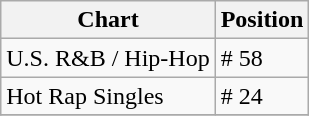<table class="wikitable">
<tr>
<th align="left">Chart</th>
<th align="left">Position</th>
</tr>
<tr>
<td align="left">U.S. R&B / Hip-Hop</td>
<td align="left"># 58</td>
</tr>
<tr>
<td align="left">Hot Rap Singles</td>
<td align="left"># 24</td>
</tr>
<tr>
</tr>
</table>
